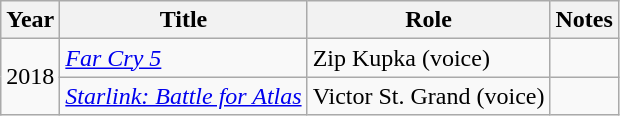<table class="wikitable sortable">
<tr>
<th>Year</th>
<th>Title</th>
<th>Role</th>
<th class="unsortable">Notes</th>
</tr>
<tr>
<td rowspan=2>2018</td>
<td><em><a href='#'>Far Cry 5</a></em></td>
<td>Zip Kupka (voice)</td>
<td></td>
</tr>
<tr>
<td><em><a href='#'>Starlink: Battle for Atlas</a></em></td>
<td>Victor St. Grand (voice)</td>
<td></td>
</tr>
</table>
